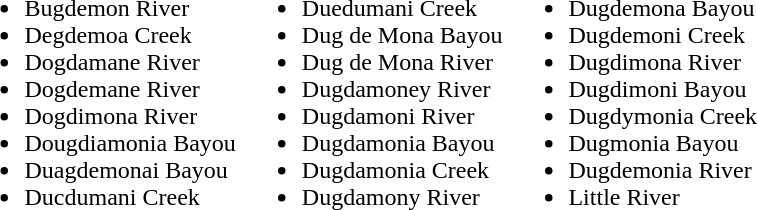<table>
<tr valign=top>
<td><br><ul><li>Bugdemon River</li><li>Degdemoa Creek</li><li>Dogdamane River</li><li>Dogdemane River</li><li>Dogdimona River</li><li>Dougdiamonia Bayou</li><li>Duagdemonai Bayou</li><li>Ducdumani Creek</li></ul></td>
<td><br><ul><li>Duedumani Creek</li><li>Dug de Mona Bayou</li><li>Dug de Mona River</li><li>Dugdamoney River</li><li>Dugdamoni River</li><li>Dugdamonia Bayou</li><li>Dugdamonia Creek</li><li>Dugdamony River</li></ul></td>
<td><br><ul><li>Dugdemona Bayou</li><li>Dugdemoni Creek</li><li>Dugdimona River</li><li>Dugdimoni Bayou</li><li>Dugdymonia Creek</li><li>Dugmonia Bayou</li><li>Dugdemonia River</li><li>Little River</li></ul></td>
</tr>
</table>
